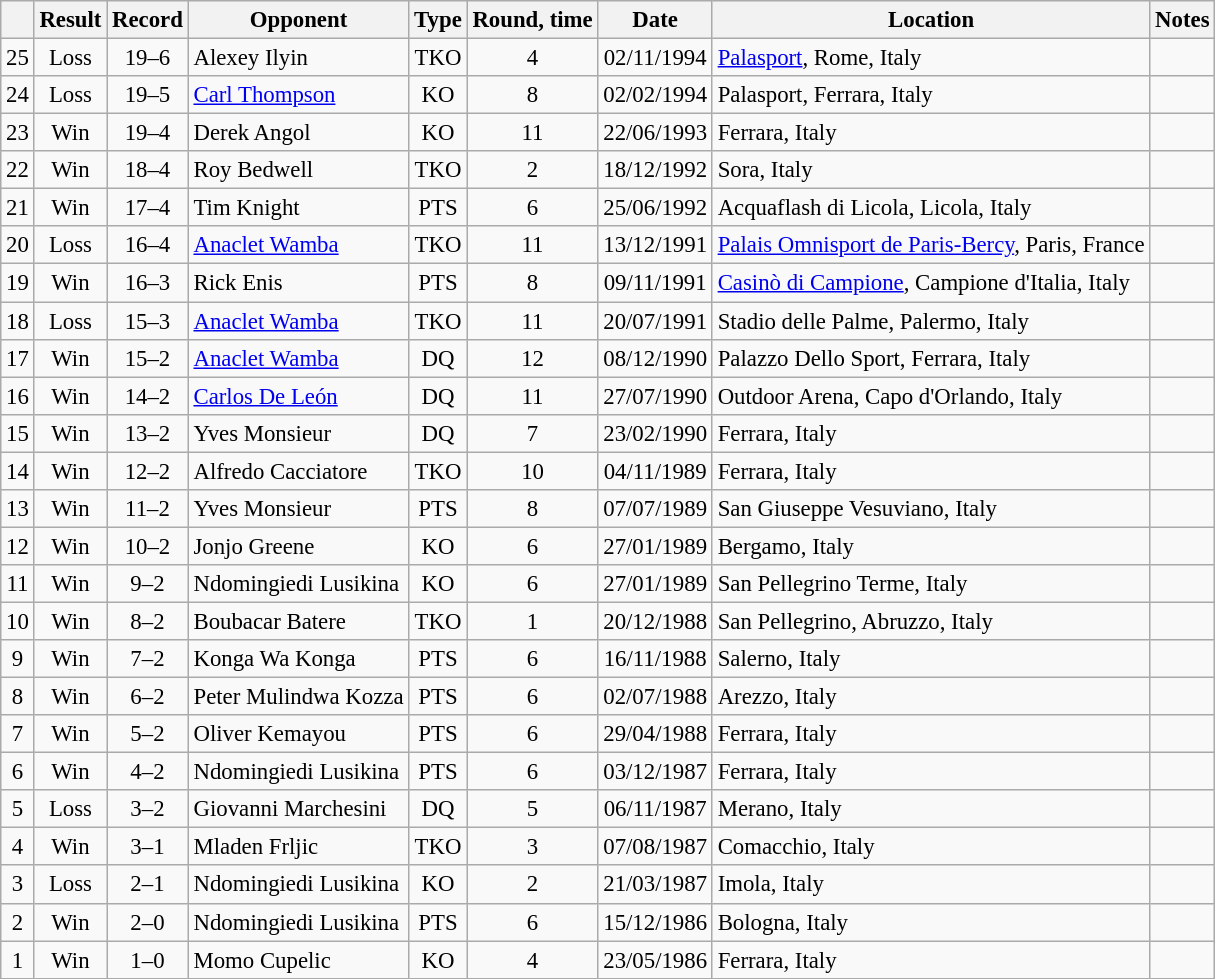<table class="wikitable" style="text-align:center; font-size:95%">
<tr>
<th></th>
<th>Result</th>
<th>Record</th>
<th>Opponent</th>
<th>Type</th>
<th>Round, time</th>
<th>Date</th>
<th>Location</th>
<th>Notes</th>
</tr>
<tr>
<td>25</td>
<td>Loss</td>
<td>19–6</td>
<td align=left> Alexey Ilyin</td>
<td>TKO</td>
<td>4</td>
<td>02/11/1994</td>
<td align=left> <a href='#'>Palasport</a>, Rome, Italy</td>
<td align=left></td>
</tr>
<tr>
<td>24</td>
<td>Loss</td>
<td>19–5</td>
<td align=left> <a href='#'>Carl Thompson</a></td>
<td>KO</td>
<td>8</td>
<td>02/02/1994</td>
<td align=left> Palasport, Ferrara, Italy</td>
<td align=left></td>
</tr>
<tr>
<td>23</td>
<td>Win</td>
<td>19–4</td>
<td align=left> Derek Angol</td>
<td>KO</td>
<td>11</td>
<td>22/06/1993</td>
<td align=left> Ferrara, Italy</td>
<td align=left></td>
</tr>
<tr>
<td>22</td>
<td>Win</td>
<td>18–4</td>
<td align=left> Roy Bedwell</td>
<td>TKO</td>
<td>2</td>
<td>18/12/1992</td>
<td align=left> Sora, Italy</td>
<td align=left></td>
</tr>
<tr>
<td>21</td>
<td>Win</td>
<td>17–4</td>
<td align=left> Tim Knight</td>
<td>PTS</td>
<td>6</td>
<td>25/06/1992</td>
<td align=left> Acquaflash di Licola, Licola, Italy</td>
<td align=left></td>
</tr>
<tr>
<td>20</td>
<td>Loss</td>
<td>16–4</td>
<td align=left> <a href='#'>Anaclet Wamba</a></td>
<td>TKO</td>
<td>11</td>
<td>13/12/1991</td>
<td align=left> <a href='#'>Palais Omnisport de Paris-Bercy</a>, Paris, France</td>
<td align=left></td>
</tr>
<tr>
<td>19</td>
<td>Win</td>
<td>16–3</td>
<td align=left> Rick Enis</td>
<td>PTS</td>
<td>8</td>
<td>09/11/1991</td>
<td align=left> <a href='#'>Casinò di Campione</a>, Campione d'Italia, Italy</td>
<td align=left></td>
</tr>
<tr>
<td>18</td>
<td>Loss</td>
<td>15–3</td>
<td align=left> <a href='#'>Anaclet Wamba</a></td>
<td>TKO</td>
<td>11</td>
<td>20/07/1991</td>
<td align=left> Stadio delle Palme, Palermo, Italy</td>
<td align=left></td>
</tr>
<tr>
<td>17</td>
<td>Win</td>
<td>15–2</td>
<td align=left> <a href='#'>Anaclet Wamba</a></td>
<td>DQ</td>
<td>12</td>
<td>08/12/1990</td>
<td align=left> Palazzo Dello Sport, Ferrara, Italy</td>
<td align=left></td>
</tr>
<tr>
<td>16</td>
<td>Win</td>
<td>14–2</td>
<td align=left> <a href='#'>Carlos De León</a></td>
<td>DQ</td>
<td>11</td>
<td>27/07/1990</td>
<td align=left> Outdoor Arena, Capo d'Orlando, Italy</td>
<td align=left></td>
</tr>
<tr>
<td>15</td>
<td>Win</td>
<td>13–2</td>
<td align=left> Yves Monsieur</td>
<td>DQ</td>
<td>7</td>
<td>23/02/1990</td>
<td align=left> Ferrara, Italy</td>
<td align=left></td>
</tr>
<tr>
<td>14</td>
<td>Win</td>
<td>12–2</td>
<td align=left> Alfredo Cacciatore</td>
<td>TKO</td>
<td>10</td>
<td>04/11/1989</td>
<td align=left> Ferrara, Italy</td>
<td align=left></td>
</tr>
<tr>
<td>13</td>
<td>Win</td>
<td>11–2</td>
<td align=left> Yves Monsieur</td>
<td>PTS</td>
<td>8</td>
<td>07/07/1989</td>
<td align=left> San Giuseppe Vesuviano, Italy</td>
<td align=left></td>
</tr>
<tr>
<td>12</td>
<td>Win</td>
<td>10–2</td>
<td align=left> Jonjo Greene</td>
<td>KO</td>
<td>6</td>
<td>27/01/1989</td>
<td align=left> Bergamo, Italy</td>
<td align=left></td>
</tr>
<tr>
<td>11</td>
<td>Win</td>
<td>9–2</td>
<td align=left> Ndomingiedi Lusikina</td>
<td>KO</td>
<td>6</td>
<td>27/01/1989</td>
<td align=left> San Pellegrino Terme, Italy</td>
<td align=left></td>
</tr>
<tr>
<td>10</td>
<td>Win</td>
<td>8–2</td>
<td align=left> Boubacar Batere</td>
<td>TKO</td>
<td>1</td>
<td>20/12/1988</td>
<td align=left> San Pellegrino, Abruzzo, Italy</td>
<td align=left></td>
</tr>
<tr>
<td>9</td>
<td>Win</td>
<td>7–2</td>
<td align=left> Konga Wa Konga</td>
<td>PTS</td>
<td>6</td>
<td>16/11/1988</td>
<td align=left> Salerno, Italy</td>
<td align=left></td>
</tr>
<tr>
<td>8</td>
<td>Win</td>
<td>6–2</td>
<td align=left> Peter Mulindwa Kozza</td>
<td>PTS</td>
<td>6</td>
<td>02/07/1988</td>
<td align=left> Arezzo, Italy</td>
<td align=left></td>
</tr>
<tr>
<td>7</td>
<td>Win</td>
<td>5–2</td>
<td align=left> Oliver Kemayou</td>
<td>PTS</td>
<td>6</td>
<td>29/04/1988</td>
<td align=left> Ferrara, Italy</td>
<td align=left></td>
</tr>
<tr>
<td>6</td>
<td>Win</td>
<td>4–2</td>
<td align=left> Ndomingiedi Lusikina</td>
<td>PTS</td>
<td>6</td>
<td>03/12/1987</td>
<td align=left> Ferrara, Italy</td>
<td align=left></td>
</tr>
<tr>
<td>5</td>
<td>Loss</td>
<td>3–2</td>
<td align=left> Giovanni Marchesini</td>
<td>DQ</td>
<td>5</td>
<td>06/11/1987</td>
<td align=left> Merano, Italy</td>
<td align=left></td>
</tr>
<tr>
<td>4</td>
<td>Win</td>
<td>3–1</td>
<td align=left> Mladen Frljic</td>
<td>TKO</td>
<td>3</td>
<td>07/08/1987</td>
<td align=left> Comacchio, Italy</td>
<td align=left></td>
</tr>
<tr>
<td>3</td>
<td>Loss</td>
<td>2–1</td>
<td align=left> Ndomingiedi Lusikina</td>
<td>KO</td>
<td>2</td>
<td>21/03/1987</td>
<td align=left> Imola, Italy</td>
<td align=left></td>
</tr>
<tr>
<td>2</td>
<td>Win</td>
<td>2–0</td>
<td align=left> Ndomingiedi Lusikina</td>
<td>PTS</td>
<td>6</td>
<td>15/12/1986</td>
<td align=left> Bologna, Italy</td>
<td align=left></td>
</tr>
<tr>
<td>1</td>
<td>Win</td>
<td>1–0</td>
<td align=left> Momo Cupelic</td>
<td>KO</td>
<td>4</td>
<td>23/05/1986</td>
<td align=left> Ferrara, Italy</td>
<td align=left></td>
</tr>
</table>
